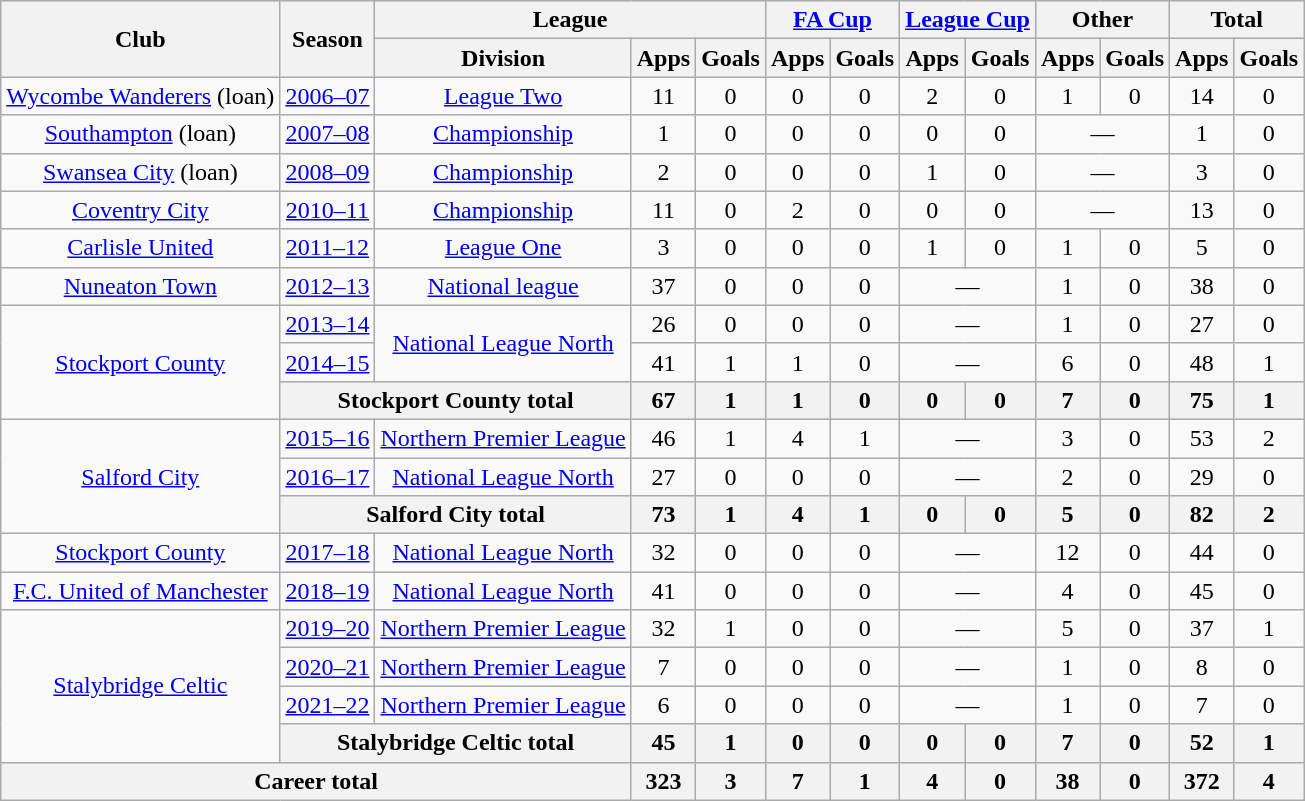<table class="wikitable" style="text-align:center">
<tr>
<th rowspan="2">Club</th>
<th rowspan="2">Season</th>
<th colspan="3">League</th>
<th colspan="2"><a href='#'>FA Cup</a></th>
<th colspan="2"><a href='#'>League Cup</a></th>
<th colspan="2">Other</th>
<th colspan="2">Total</th>
</tr>
<tr>
<th>Division</th>
<th>Apps</th>
<th>Goals</th>
<th>Apps</th>
<th>Goals</th>
<th>Apps</th>
<th>Goals</th>
<th>Apps</th>
<th>Goals</th>
<th>Apps</th>
<th>Goals</th>
</tr>
<tr>
<td><a href='#'>Wycombe Wanderers</a> (loan)</td>
<td><a href='#'>2006–07</a></td>
<td><a href='#'>League Two</a></td>
<td>11</td>
<td>0</td>
<td>0</td>
<td>0</td>
<td>2</td>
<td>0</td>
<td>1</td>
<td>0</td>
<td>14</td>
<td>0</td>
</tr>
<tr>
<td><a href='#'>Southampton</a> (loan)</td>
<td><a href='#'>2007–08</a></td>
<td><a href='#'>Championship</a></td>
<td>1</td>
<td>0</td>
<td>0</td>
<td>0</td>
<td>0</td>
<td>0</td>
<td colspan="2">—</td>
<td>1</td>
<td>0</td>
</tr>
<tr>
<td><a href='#'>Swansea City</a> (loan)</td>
<td><a href='#'>2008–09</a></td>
<td><a href='#'>Championship</a></td>
<td>2</td>
<td>0</td>
<td>0</td>
<td>0</td>
<td>1</td>
<td>0</td>
<td colspan="2">—</td>
<td>3</td>
<td>0</td>
</tr>
<tr>
<td><a href='#'>Coventry City</a></td>
<td><a href='#'>2010–11</a></td>
<td><a href='#'>Championship</a></td>
<td>11</td>
<td>0</td>
<td>2</td>
<td>0</td>
<td>0</td>
<td>0</td>
<td colspan="2">—</td>
<td>13</td>
<td>0</td>
</tr>
<tr>
<td><a href='#'>Carlisle United</a></td>
<td><a href='#'>2011–12</a></td>
<td><a href='#'>League One</a></td>
<td>3</td>
<td>0</td>
<td>0</td>
<td>0</td>
<td>1</td>
<td>0</td>
<td>1</td>
<td>0</td>
<td>5</td>
<td>0</td>
</tr>
<tr>
<td><a href='#'>Nuneaton Town</a></td>
<td><a href='#'>2012–13</a></td>
<td><a href='#'>National league</a></td>
<td>37</td>
<td>0</td>
<td>0</td>
<td>0</td>
<td colspan="2">—</td>
<td>1</td>
<td>0</td>
<td>38</td>
<td>0</td>
</tr>
<tr>
<td rowspan="3"><a href='#'>Stockport County</a></td>
<td><a href='#'>2013–14</a></td>
<td rowspan="2"><a href='#'>National League North</a></td>
<td>26</td>
<td>0</td>
<td>0</td>
<td>0</td>
<td colspan="2">—</td>
<td>1</td>
<td>0</td>
<td>27</td>
<td>0</td>
</tr>
<tr>
<td><a href='#'>2014–15</a></td>
<td>41</td>
<td>1</td>
<td>1</td>
<td>0</td>
<td colspan="2">—</td>
<td>6</td>
<td>0</td>
<td>48</td>
<td>1</td>
</tr>
<tr>
<th colspan="2">Stockport County total</th>
<th>67</th>
<th>1</th>
<th>1</th>
<th>0</th>
<th>0</th>
<th>0</th>
<th>7</th>
<th>0</th>
<th>75</th>
<th>1</th>
</tr>
<tr>
<td rowspan="3"><a href='#'>Salford City</a></td>
<td><a href='#'>2015–16</a></td>
<td><a href='#'>Northern Premier League</a></td>
<td>46</td>
<td>1</td>
<td>4</td>
<td>1</td>
<td colspan="2">—</td>
<td>3</td>
<td>0</td>
<td>53</td>
<td>2</td>
</tr>
<tr>
<td><a href='#'>2016–17</a></td>
<td><a href='#'>National League North</a></td>
<td>27</td>
<td>0</td>
<td>0</td>
<td>0</td>
<td colspan="2">—</td>
<td>2</td>
<td>0</td>
<td>29</td>
<td>0</td>
</tr>
<tr>
<th colspan="2">Salford City total</th>
<th>73</th>
<th>1</th>
<th>4</th>
<th>1</th>
<th>0</th>
<th>0</th>
<th>5</th>
<th>0</th>
<th>82</th>
<th>2</th>
</tr>
<tr>
<td><a href='#'>Stockport County</a></td>
<td><a href='#'>2017–18</a></td>
<td><a href='#'>National League North</a></td>
<td>32</td>
<td>0</td>
<td>0</td>
<td>0</td>
<td colspan="2">—</td>
<td>12</td>
<td>0</td>
<td>44</td>
<td>0</td>
</tr>
<tr>
<td><a href='#'>F.C. United of Manchester</a></td>
<td><a href='#'>2018–19</a></td>
<td><a href='#'>National League North</a></td>
<td>41</td>
<td>0</td>
<td>0</td>
<td>0</td>
<td colspan="2">—</td>
<td>4</td>
<td>0</td>
<td>45</td>
<td>0</td>
</tr>
<tr>
<td rowspan="4"><a href='#'>Stalybridge Celtic</a></td>
<td><a href='#'>2019–20</a></td>
<td><a href='#'>Northern Premier League</a></td>
<td>32</td>
<td>1</td>
<td>0</td>
<td>0</td>
<td colspan="2">—</td>
<td>5</td>
<td>0</td>
<td>37</td>
<td>1</td>
</tr>
<tr>
<td><a href='#'>2020–21</a></td>
<td><a href='#'>Northern Premier League</a></td>
<td>7</td>
<td>0</td>
<td>0</td>
<td>0</td>
<td colspan="2">—</td>
<td>1</td>
<td>0</td>
<td>8</td>
<td>0</td>
</tr>
<tr>
<td><a href='#'>2021–22</a></td>
<td><a href='#'>Northern Premier League</a></td>
<td>6</td>
<td>0</td>
<td>0</td>
<td>0</td>
<td colspan="2">—</td>
<td>1</td>
<td>0</td>
<td>7</td>
<td>0</td>
</tr>
<tr>
<th colspan="2">Stalybridge Celtic total</th>
<th>45</th>
<th>1</th>
<th>0</th>
<th>0</th>
<th>0</th>
<th>0</th>
<th>7</th>
<th>0</th>
<th>52</th>
<th>1</th>
</tr>
<tr>
<th colspan="3">Career total</th>
<th>323</th>
<th>3</th>
<th>7</th>
<th>1</th>
<th>4</th>
<th>0</th>
<th>38</th>
<th>0</th>
<th>372</th>
<th>4</th>
</tr>
</table>
